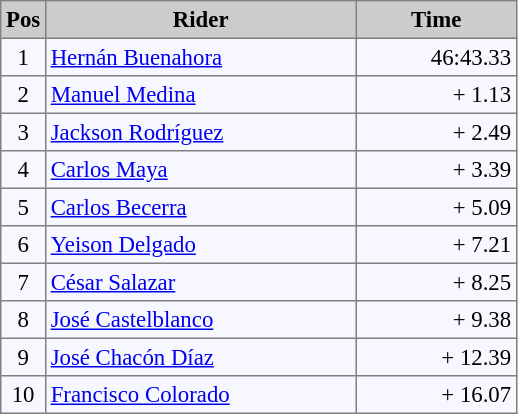<table bgcolor="#f7f8ff" cellpadding="3" cellspacing="0" border="1" style="font-size: 95%; border: gray solid 1px; border-collapse: collapse;">
<tr bgcolor="#CCCCCC">
<td align="center" width="20"><strong>Pos</strong></td>
<td align="center" width="200"><strong>Rider</strong></td>
<td align="center" width="100"><strong>Time</strong></td>
</tr>
<tr valign=top>
<td align=center>1</td>
<td> <a href='#'>Hernán Buenahora</a></td>
<td align=right>46:43.33</td>
</tr>
<tr valign=top>
<td align=center>2</td>
<td> <a href='#'>Manuel Medina</a></td>
<td align=right>+ 1.13</td>
</tr>
<tr valign=top>
<td align=center>3</td>
<td> <a href='#'>Jackson Rodríguez</a></td>
<td align=right>+ 2.49</td>
</tr>
<tr valign=top>
<td align=center>4</td>
<td> <a href='#'>Carlos Maya</a></td>
<td align=right>+ 3.39</td>
</tr>
<tr valign=top>
<td align=center>5</td>
<td> <a href='#'>Carlos Becerra</a></td>
<td align=right>+ 5.09</td>
</tr>
<tr valign=top>
<td align=center>6</td>
<td> <a href='#'>Yeison Delgado</a></td>
<td align=right>+ 7.21</td>
</tr>
<tr valign=top>
<td align=center>7</td>
<td> <a href='#'>César Salazar</a></td>
<td align=right>+ 8.25</td>
</tr>
<tr valign=top>
<td align=center>8</td>
<td> <a href='#'>José Castelblanco</a></td>
<td align=right>+ 9.38</td>
</tr>
<tr valign=top>
<td align=center>9</td>
<td> <a href='#'>José Chacón Díaz</a></td>
<td align=right>+ 12.39</td>
</tr>
<tr valign=top>
<td align=center>10</td>
<td> <a href='#'>Francisco Colorado</a></td>
<td align=right>+ 16.07</td>
</tr>
</table>
